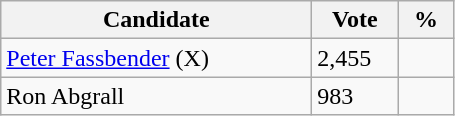<table class="wikitable">
<tr>
<th bgcolor="#DDDDFF" width="200px">Candidate</th>
<th bgcolor="#DDDDFF" width="50px">Vote</th>
<th bgcolor="#DDDDFF" width="30px">%</th>
</tr>
<tr>
<td><a href='#'>Peter Fassbender</a> (X)</td>
<td>2,455</td>
<td></td>
</tr>
<tr>
<td>Ron Abgrall</td>
<td>983</td>
<td></td>
</tr>
</table>
